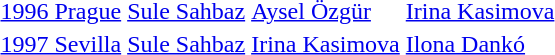<table>
<tr>
<td><a href='#'>1996 Prague</a></td>
<td> <a href='#'>Sule Sahbaz</a></td>
<td> <a href='#'>Aysel Özgür</a></td>
<td> <a href='#'>Irina Kasimova</a></td>
</tr>
<tr>
<td><a href='#'>1997 Sevilla</a></td>
<td> <a href='#'>Sule Sahbaz</a></td>
<td> <a href='#'>Irina Kasimova</a></td>
<td> <a href='#'>Ilona Dankó</a></td>
</tr>
</table>
